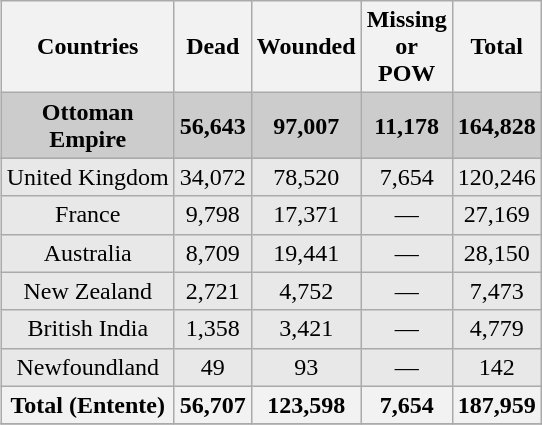<table class="wikitable" style="float: right; clear: right; margin:0 0 1em 1em">
<tr>
<th>Countries</th>
<th>Dead</th>
<th>Wounded</th>
<th>Missing<br>or<br>POW</th>
<th>Total</th>
</tr>
<tr style="background:#ccc; text-align:center;">
<td><strong>Ottoman<br>Empire</strong></td>
<td><strong>56,643</strong></td>
<td><strong>97,007</strong></td>
<td><strong>11,178</strong></td>
<td><strong>164,828</strong></td>
</tr>
<tr #B9B9B9" style="background:#; text-align:center;">
</tr>
<tr style="background:#E8E8E8; text-align:center;">
<td>United Kingdom</td>
<td>34,072</td>
<td>78,520</td>
<td>7,654</td>
<td>120,246</td>
</tr>
<tr style="background:#E8E8E8; text-align:center;">
<td>France</td>
<td>9,798</td>
<td>17,371</td>
<td>—</td>
<td>27,169</td>
</tr>
<tr style="background:#E8E8E8; text-align:center;">
<td>Australia</td>
<td>8,709</td>
<td>19,441</td>
<td>—</td>
<td>28,150</td>
</tr>
<tr style="background:#E8E8E8; text-align:center;">
<td>New Zealand</td>
<td>2,721</td>
<td>4,752</td>
<td>—</td>
<td>7,473</td>
</tr>
<tr style="background:#E8E8E8; text-align:center;">
<td>British India</td>
<td>1,358</td>
<td>3,421</td>
<td>—</td>
<td>4,779</td>
</tr>
<tr style="background:#E8E8E8; text-align:center;">
<td>Newfoundland</td>
<td>49</td>
<td>93</td>
<td>—</td>
<td>142</td>
</tr>
<tr style="background:#E8E8E8; text-align:center;">
<th>Total (Entente)</th>
<th>56,707</th>
<th>123,598</th>
<th>7,654</th>
<th>187,959</th>
</tr>
<tr style="background:#CCC; text-align:center;">
</tr>
</table>
